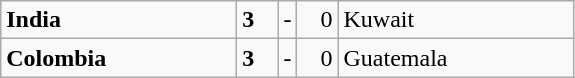<table class="wikitable">
<tr>
<td width=150> <strong>India</strong></td>
<td style="width:20px; text-align:left;"><strong>3</strong></td>
<td>-</td>
<td style="width:20px; text-align:right;">0</td>
<td width=150> Kuwait</td>
</tr>
<tr>
<td> <strong>Colombia</strong></td>
<td style="text-align:left;"><strong>3</strong></td>
<td>-</td>
<td style="text-align:right;">0</td>
<td> Guatemala</td>
</tr>
</table>
